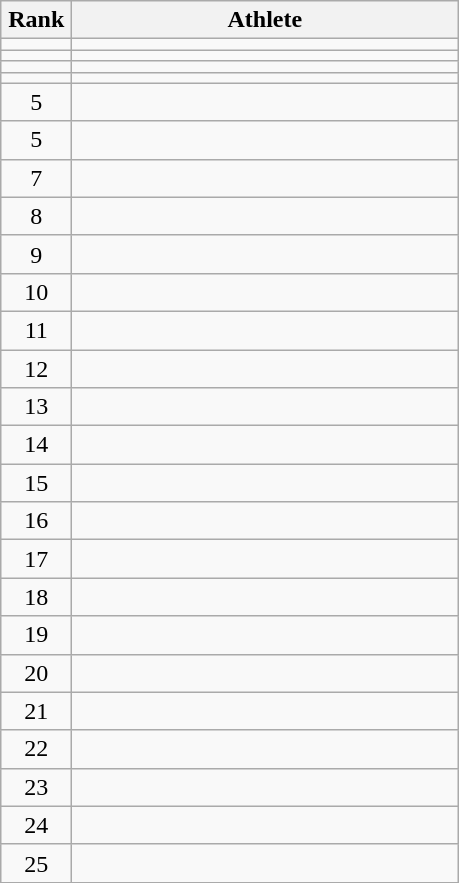<table class="wikitable" style="text-align: center;">
<tr>
<th width=40>Rank</th>
<th width=250>Athlete</th>
</tr>
<tr>
<td></td>
<td align="left"></td>
</tr>
<tr>
<td></td>
<td align="left"></td>
</tr>
<tr>
<td></td>
<td align="left"></td>
</tr>
<tr>
<td></td>
<td align="left"></td>
</tr>
<tr>
<td>5</td>
<td align="left"></td>
</tr>
<tr>
<td>5</td>
<td align="left"></td>
</tr>
<tr>
<td>7</td>
<td align="left"></td>
</tr>
<tr>
<td>8</td>
<td align="left"></td>
</tr>
<tr>
<td>9</td>
<td align="left"></td>
</tr>
<tr>
<td>10</td>
<td align="left"></td>
</tr>
<tr>
<td>11</td>
<td align="left"></td>
</tr>
<tr>
<td>12</td>
<td align="left"></td>
</tr>
<tr>
<td>13</td>
<td align="left"></td>
</tr>
<tr>
<td>14</td>
<td align="left"></td>
</tr>
<tr>
<td>15</td>
<td align="left"></td>
</tr>
<tr>
<td>16</td>
<td align="left"></td>
</tr>
<tr>
<td>17</td>
<td align="left"></td>
</tr>
<tr>
<td>18</td>
<td align="left"></td>
</tr>
<tr>
<td>19</td>
<td align="left"></td>
</tr>
<tr>
<td>20</td>
<td align="left"></td>
</tr>
<tr>
<td>21</td>
<td align="left"></td>
</tr>
<tr>
<td>22</td>
<td align="left"></td>
</tr>
<tr>
<td>23</td>
<td align="left"></td>
</tr>
<tr>
<td>24</td>
<td align="left"></td>
</tr>
<tr>
<td>25</td>
<td align="left"></td>
</tr>
</table>
